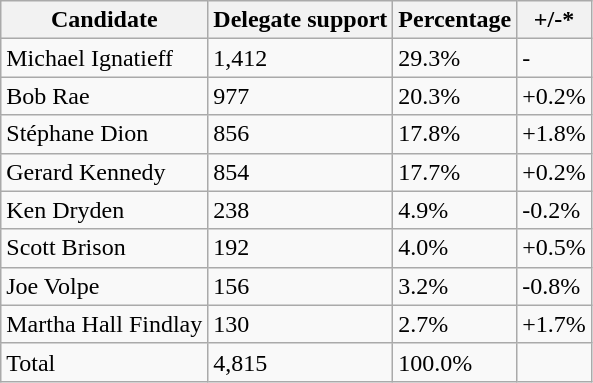<table class="wikitable">
<tr>
<th>Candidate</th>
<th>Delegate support</th>
<th>Percentage</th>
<th>+/-*</th>
</tr>
<tr>
<td>Michael Ignatieff</td>
<td>1,412</td>
<td>29.3%</td>
<td>-</td>
</tr>
<tr>
<td>Bob Rae</td>
<td>977</td>
<td>20.3%</td>
<td>+0.2%</td>
</tr>
<tr>
<td>Stéphane Dion</td>
<td>856</td>
<td>17.8%</td>
<td>+1.8%</td>
</tr>
<tr>
<td>Gerard Kennedy</td>
<td>854</td>
<td>17.7%</td>
<td>+0.2%</td>
</tr>
<tr>
<td>Ken Dryden</td>
<td>238</td>
<td>4.9%</td>
<td>-0.2%</td>
</tr>
<tr>
<td>Scott Brison</td>
<td>192</td>
<td>4.0%</td>
<td>+0.5%</td>
</tr>
<tr>
<td>Joe Volpe</td>
<td>156</td>
<td>3.2%</td>
<td>-0.8%</td>
</tr>
<tr>
<td>Martha Hall Findlay</td>
<td>130</td>
<td>2.7%</td>
<td>+1.7%</td>
</tr>
<tr>
<td>Total</td>
<td>4,815</td>
<td>100.0%</td>
<td></td>
</tr>
</table>
